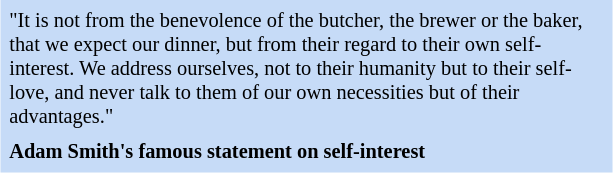<table class="toccolours" style="float: right; margin-left: 1em; margin-right: 2em; font-size: 85%; background:#c6dbf7; width:30em; max-width: 40%;" cellspacing="5">
<tr>
<td style="text-align: left;">"It is not from the benevolence of the butcher, the brewer or the baker, that we expect our dinner, but from their regard to their own self-interest. We address ourselves, not to their humanity but to their self-love, and never talk to them of our own necessities but of their advantages."</td>
</tr>
<tr>
<td style="text-align: left;"><strong>Adam Smith's famous statement on self-interest</strong></td>
</tr>
</table>
